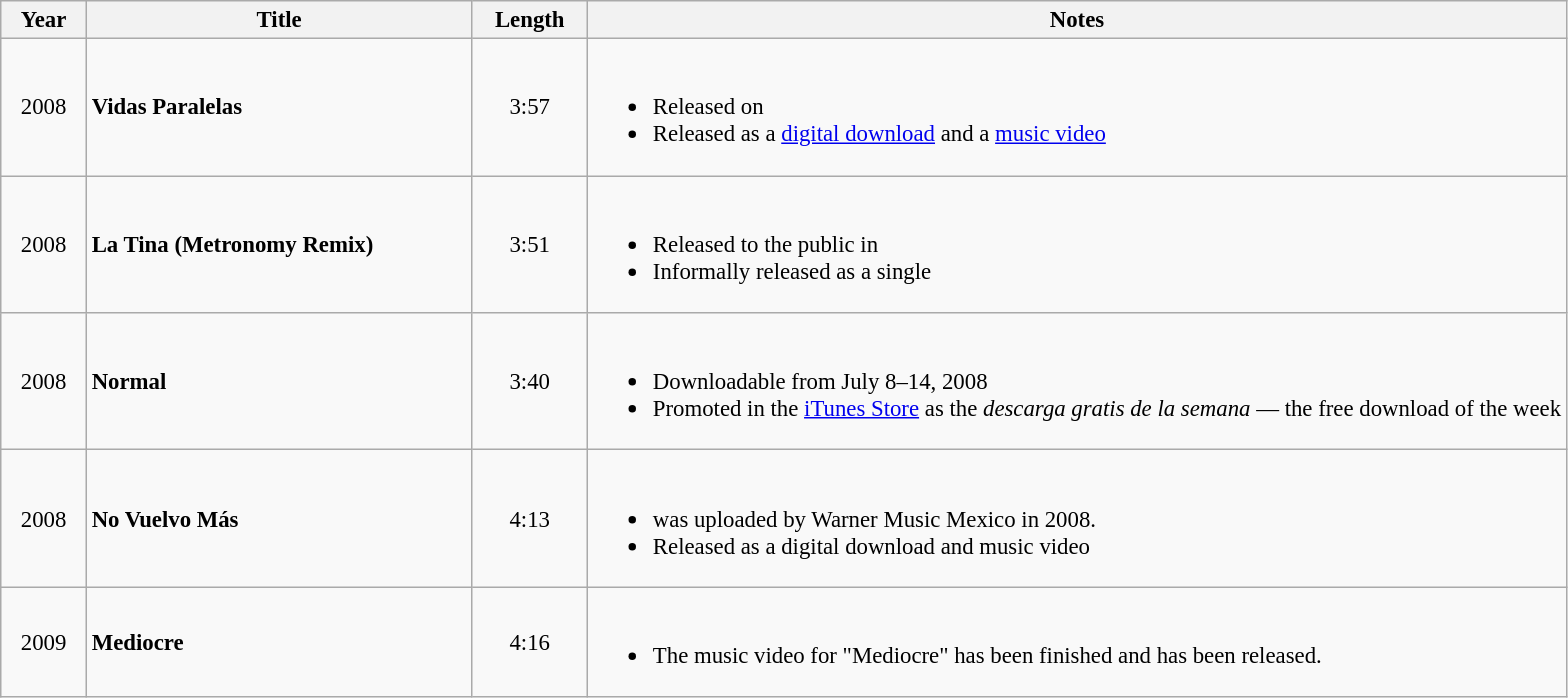<table class="wikitable" style="font-size:95%;">
<tr>
<th width="50">Year</th>
<th width="250">Title</th>
<th width="70">Length</th>
<th>Notes</th>
</tr>
<tr>
<td align="center">2008</td>
<td><strong>Vidas Paralelas</strong></td>
<td align="center">3:57</td>
<td><br><ul><li>Released on </li><li>Released as a <a href='#'>digital download</a> and a <a href='#'>music video</a></li></ul></td>
</tr>
<tr>
<td align="center">2008</td>
<td><strong>La Tina (Metronomy Remix)</strong></td>
<td align="center">3:51</td>
<td><br><ul><li>Released to the public in </li><li>Informally released as a single</li></ul></td>
</tr>
<tr>
<td align="center">2008</td>
<td><strong>Normal</strong></td>
<td align="center">3:40</td>
<td><br><ul><li>Downloadable from July 8–14, 2008</li><li>Promoted in the <a href='#'>iTunes Store</a> as the <em>descarga gratis de la semana</em> — the free download of the week</li></ul></td>
</tr>
<tr>
<td align="center">2008</td>
<td><strong>No Vuelvo Más</strong></td>
<td align="center">4:13</td>
<td><br><ul><li> was uploaded by Warner Music Mexico in 2008.</li><li>Released as a digital download and music video</li></ul></td>
</tr>
<tr>
<td align="center">2009</td>
<td><strong>Mediocre</strong></td>
<td align="center">4:16</td>
<td><br><ul><li>The music video for "Mediocre" has been finished and has been released.</li></ul></td>
</tr>
</table>
